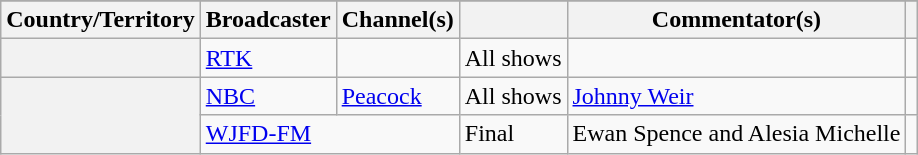<table class="wikitable plainrowheaders">
<tr>
</tr>
<tr>
<th scope="col">Country/Territory</th>
<th scope="col">Broadcaster</th>
<th scope="col">Channel(s)</th>
<th scope="col"></th>
<th scope="col">Commentator(s)</th>
<th scope="col"></th>
</tr>
<tr>
<th scope="row"></th>
<td><a href='#'>RTK</a></td>
<td></td>
<td>All shows</td>
<td></td>
<td></td>
</tr>
<tr>
<th rowspan="2" scope="rowgroup"></th>
<td><a href='#'>NBC</a></td>
<td><a href='#'>Peacock</a></td>
<td>All shows</td>
<td><a href='#'>Johnny Weir</a></td>
<td></td>
</tr>
<tr>
<td colspan="2"><a href='#'>WJFD-FM</a></td>
<td>Final</td>
<td>Ewan Spence and Alesia Michelle</td>
<td></td>
</tr>
</table>
